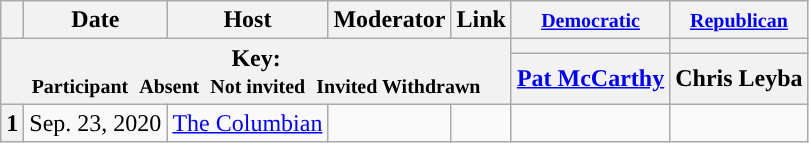<table class="wikitable" style="text-align:center;">
<tr>
<th scope="col"></th>
<th scope="col">Date</th>
<th scope="col">Host</th>
<th scope="col">Moderator</th>
<th scope="col">Link</th>
<th scope="col"><small><a href='#'>Democratic</a></small></th>
<th scope="col"><small><a href='#'>Republican</a></small></th>
</tr>
<tr>
<th colspan="5" rowspan="2">Key:<br> <small>Participant </small>  <small>Absent </small>  <small>Not invited </small>  <small>Invited  Withdrawn</small></th>
<th scope="col" style="background:"></th>
<th scope="col" style="background:"></th>
</tr>
<tr>
<th scope="col"><a href='#'>Pat McCarthy</a></th>
<th scope="col">Chris Leyba</th>
</tr>
<tr>
<th>1</th>
<td style="white-space:nowrap;">Sep. 23, 2020</td>
<td style="white-space:nowrap;"><a href='#'>The Columbian</a></td>
<td style="white-space:nowrap;"></td>
<td style="white-space:nowrap;"></td>
<td></td>
<td></td>
</tr>
</table>
